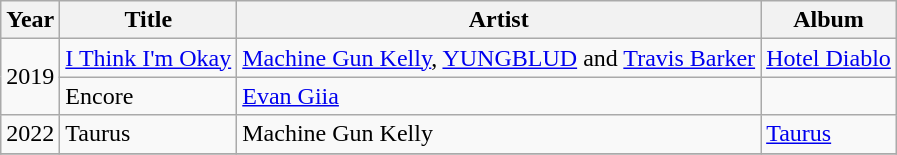<table class= "wikitable sortable">
<tr>
<th>Year</th>
<th>Title</th>
<th>Artist</th>
<th class="unsortable">Album</th>
</tr>
<tr>
<td rowspan="2">2019</td>
<td><a href='#'>I Think I'm Okay</a></td>
<td><a href='#'>Machine Gun Kelly</a>, <a href='#'>YUNGBLUD</a> and <a href='#'>Travis Barker</a></td>
<td><a href='#'>Hotel Diablo</a></td>
</tr>
<tr>
<td>Encore </td>
<td><a href='#'>Evan Giia</a></td>
<td></td>
</tr>
<tr>
<td>2022</td>
<td>Taurus</td>
<td>Machine Gun Kelly</td>
<td><a href='#'>Taurus</a></td>
</tr>
<tr>
</tr>
</table>
